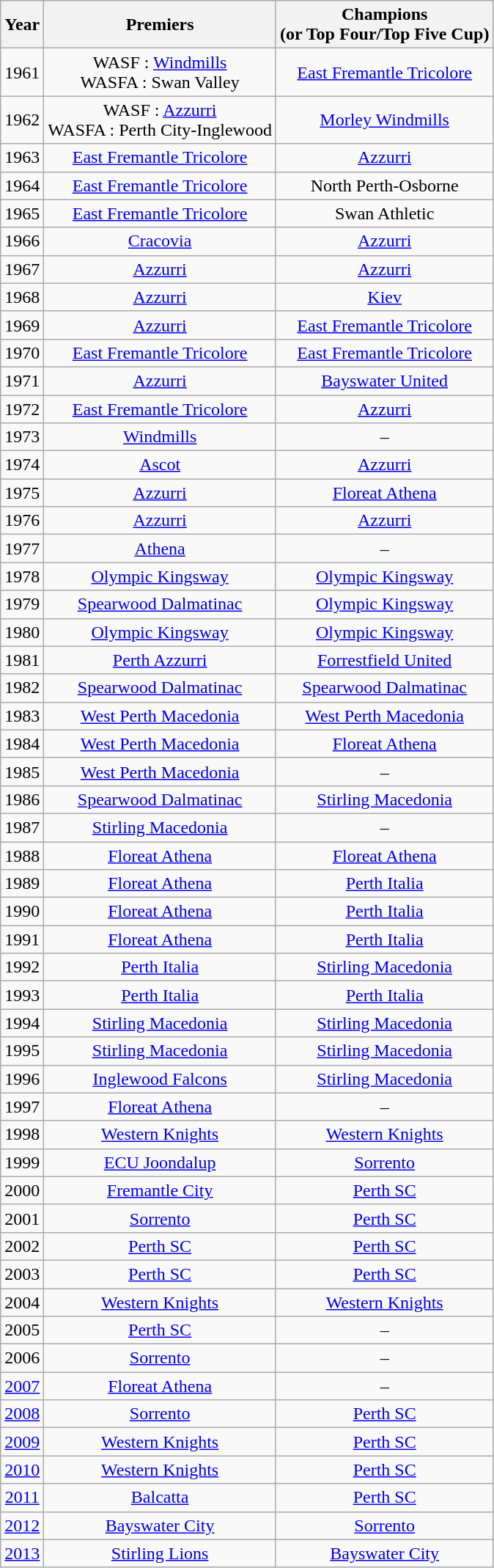<table class="wikitable" style="text-align:center">
<tr>
<th>Year</th>
<th>Premiers</th>
<th>Champions<br>(or Top Four/Top Five Cup)</th>
</tr>
<tr>
<td>1961</td>
<td>WASF : <a href='#'>Windmills</a><br>WASFA : Swan Valley</td>
<td><a href='#'>East Fremantle Tricolore</a></td>
</tr>
<tr>
<td>1962</td>
<td>WASF : <a href='#'>Azzurri</a><br>WASFA : Perth City-Inglewood</td>
<td><a href='#'>Morley Windmills</a></td>
</tr>
<tr>
<td>1963</td>
<td><a href='#'>East Fremantle Tricolore</a></td>
<td><a href='#'>Azzurri</a></td>
</tr>
<tr>
<td>1964</td>
<td><a href='#'>East Fremantle Tricolore</a></td>
<td>North Perth-Osborne</td>
</tr>
<tr>
<td>1965</td>
<td><a href='#'>East Fremantle Tricolore</a></td>
<td>Swan Athletic</td>
</tr>
<tr>
<td>1966</td>
<td><a href='#'>Cracovia</a></td>
<td><a href='#'>Azzurri</a></td>
</tr>
<tr>
<td>1967</td>
<td><a href='#'>Azzurri</a></td>
<td><a href='#'>Azzurri</a></td>
</tr>
<tr>
<td>1968</td>
<td><a href='#'>Azzurri</a></td>
<td><a href='#'>Kiev</a></td>
</tr>
<tr>
<td>1969</td>
<td><a href='#'>Azzurri</a></td>
<td><a href='#'>East Fremantle Tricolore</a></td>
</tr>
<tr>
<td>1970</td>
<td><a href='#'>East Fremantle Tricolore</a></td>
<td><a href='#'>East Fremantle Tricolore</a></td>
</tr>
<tr>
<td>1971</td>
<td><a href='#'>Azzurri</a></td>
<td><a href='#'>Bayswater United</a></td>
</tr>
<tr>
<td>1972</td>
<td><a href='#'>East Fremantle Tricolore</a></td>
<td><a href='#'>Azzurri</a></td>
</tr>
<tr>
<td>1973</td>
<td><a href='#'>Windmills</a></td>
<td>–</td>
</tr>
<tr>
<td>1974</td>
<td><a href='#'>Ascot</a></td>
<td><a href='#'>Azzurri</a></td>
</tr>
<tr>
<td>1975</td>
<td><a href='#'>Azzurri</a></td>
<td><a href='#'>Floreat Athena</a></td>
</tr>
<tr>
<td>1976</td>
<td><a href='#'>Azzurri</a></td>
<td><a href='#'>Azzurri</a></td>
</tr>
<tr>
<td>1977</td>
<td><a href='#'>Athena</a></td>
<td>–</td>
</tr>
<tr>
<td>1978</td>
<td><a href='#'>Olympic Kingsway</a></td>
<td><a href='#'>Olympic Kingsway</a></td>
</tr>
<tr>
<td>1979</td>
<td><a href='#'>Spearwood Dalmatinac</a></td>
<td><a href='#'>Olympic Kingsway</a></td>
</tr>
<tr>
<td>1980</td>
<td><a href='#'>Olympic Kingsway</a></td>
<td><a href='#'>Olympic Kingsway</a></td>
</tr>
<tr>
<td>1981</td>
<td><a href='#'>Perth Azzurri</a></td>
<td><a href='#'>Forrestfield United</a></td>
</tr>
<tr>
<td>1982</td>
<td><a href='#'>Spearwood Dalmatinac</a></td>
<td><a href='#'>Spearwood Dalmatinac</a></td>
</tr>
<tr>
<td>1983</td>
<td><a href='#'>West Perth Macedonia</a></td>
<td><a href='#'>West Perth Macedonia</a></td>
</tr>
<tr>
<td>1984</td>
<td><a href='#'>West Perth Macedonia</a></td>
<td><a href='#'>Floreat Athena</a></td>
</tr>
<tr>
<td>1985</td>
<td><a href='#'>West Perth Macedonia</a></td>
<td>–</td>
</tr>
<tr>
<td>1986</td>
<td><a href='#'>Spearwood Dalmatinac</a></td>
<td><a href='#'>Stirling Macedonia</a></td>
</tr>
<tr>
<td>1987</td>
<td><a href='#'>Stirling Macedonia</a></td>
<td>–</td>
</tr>
<tr>
<td>1988</td>
<td><a href='#'>Floreat Athena</a></td>
<td><a href='#'>Floreat Athena</a></td>
</tr>
<tr>
<td>1989</td>
<td><a href='#'>Floreat Athena</a></td>
<td><a href='#'>Perth Italia</a></td>
</tr>
<tr>
<td>1990</td>
<td><a href='#'>Floreat Athena</a></td>
<td><a href='#'>Perth Italia</a></td>
</tr>
<tr>
<td>1991</td>
<td><a href='#'>Floreat Athena</a></td>
<td><a href='#'>Perth Italia</a></td>
</tr>
<tr>
<td>1992</td>
<td><a href='#'>Perth Italia</a></td>
<td><a href='#'>Stirling Macedonia</a></td>
</tr>
<tr>
<td>1993</td>
<td><a href='#'>Perth Italia</a></td>
<td><a href='#'>Perth Italia</a></td>
</tr>
<tr>
<td>1994</td>
<td><a href='#'>Stirling Macedonia</a></td>
<td><a href='#'>Stirling Macedonia</a></td>
</tr>
<tr>
<td>1995</td>
<td><a href='#'>Stirling Macedonia</a></td>
<td><a href='#'>Stirling Macedonia</a></td>
</tr>
<tr>
<td>1996</td>
<td><a href='#'>Inglewood Falcons</a></td>
<td><a href='#'>Stirling Macedonia</a></td>
</tr>
<tr>
<td>1997</td>
<td><a href='#'>Floreat Athena</a></td>
<td>–</td>
</tr>
<tr>
<td>1998</td>
<td><a href='#'>Western Knights</a></td>
<td><a href='#'>Western Knights</a></td>
</tr>
<tr>
<td>1999</td>
<td><a href='#'>ECU Joondalup</a></td>
<td><a href='#'>Sorrento</a></td>
</tr>
<tr>
<td>2000</td>
<td><a href='#'>Fremantle City</a></td>
<td><a href='#'>Perth SC</a></td>
</tr>
<tr>
<td>2001</td>
<td><a href='#'>Sorrento</a></td>
<td><a href='#'>Perth SC</a></td>
</tr>
<tr>
<td>2002</td>
<td><a href='#'>Perth SC</a></td>
<td><a href='#'>Perth SC</a></td>
</tr>
<tr>
<td>2003</td>
<td><a href='#'>Perth SC</a></td>
<td><a href='#'>Perth SC</a></td>
</tr>
<tr>
<td>2004</td>
<td><a href='#'>Western Knights</a></td>
<td><a href='#'>Western Knights</a></td>
</tr>
<tr>
<td>2005</td>
<td><a href='#'>Perth SC</a></td>
<td>–</td>
</tr>
<tr>
<td>2006</td>
<td><a href='#'>Sorrento</a></td>
<td>–</td>
</tr>
<tr>
<td><a href='#'>2007</a></td>
<td><a href='#'>Floreat Athena</a></td>
<td>–</td>
</tr>
<tr>
<td><a href='#'>2008</a></td>
<td><a href='#'>Sorrento</a></td>
<td><a href='#'>Perth SC</a></td>
</tr>
<tr>
<td><a href='#'>2009</a></td>
<td><a href='#'>Western Knights</a></td>
<td><a href='#'>Perth SC</a></td>
</tr>
<tr>
<td><a href='#'>2010</a></td>
<td><a href='#'>Western Knights</a></td>
<td><a href='#'>Perth SC</a></td>
</tr>
<tr>
<td><a href='#'>2011</a></td>
<td><a href='#'>Balcatta</a></td>
<td><a href='#'>Perth SC</a></td>
</tr>
<tr>
<td><a href='#'>2012</a></td>
<td><a href='#'>Bayswater City</a></td>
<td><a href='#'>Sorrento</a></td>
</tr>
<tr>
<td><a href='#'>2013</a></td>
<td><a href='#'>Stirling Lions</a></td>
<td><a href='#'>Bayswater City</a></td>
</tr>
</table>
